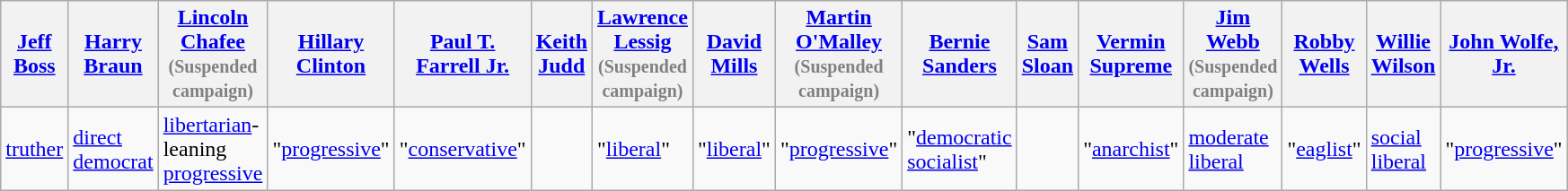<table style="width:70%;" class="wikitable">
<tr>
<th><a href='#'>Jeff Boss</a></th>
<th><a href='#'>Harry Braun</a></th>
<th style="color:gray;"><a href='#'>Lincoln Chafee</a> <small>(Suspended campaign)</small></th>
<th><a href='#'>Hillary Clinton</a></th>
<th><a href='#'>Paul T. Farrell Jr.</a></th>
<th><a href='#'>Keith Judd</a></th>
<th style="color:gray;"><a href='#'>Lawrence Lessig</a> <small>(Suspended campaign)</small></th>
<th><a href='#'>David Mills</a></th>
<th style="color:gray;"><a href='#'>Martin O'Malley</a> <small>(Suspended campaign)</small></th>
<th><a href='#'>Bernie Sanders</a></th>
<th><a href='#'>Sam Sloan</a></th>
<th><a href='#'>Vermin Supreme</a></th>
<th style="color:gray;"><a href='#'>Jim Webb</a> <small>(Suspended campaign)</small></th>
<th><a href='#'>Robby Wells</a></th>
<th><a href='#'>Willie Wilson</a></th>
<th><a href='#'>John Wolfe, Jr.</a></th>
</tr>
<tr>
<td><a href='#'>truther</a></td>
<td><a href='#'>direct democrat</a></td>
<td><a href='#'>libertarian</a>-leaning <a href='#'>progressive</a></td>
<td>"<a href='#'>progressive</a>"</td>
<td>"<a href='#'>conservative</a>"</td>
<td></td>
<td>"<a href='#'>liberal</a>"</td>
<td>"<a href='#'>liberal</a>"</td>
<td>"<a href='#'>progressive</a>"</td>
<td>"<a href='#'>democratic socialist</a>"</td>
<td></td>
<td>"<a href='#'>anarchist</a>"</td>
<td><a href='#'>moderate</a> <a href='#'>liberal</a></td>
<td>"<a href='#'>eaglist</a>"</td>
<td><a href='#'>social liberal</a></td>
<td>"<a href='#'>progressive</a>"</td>
</tr>
</table>
